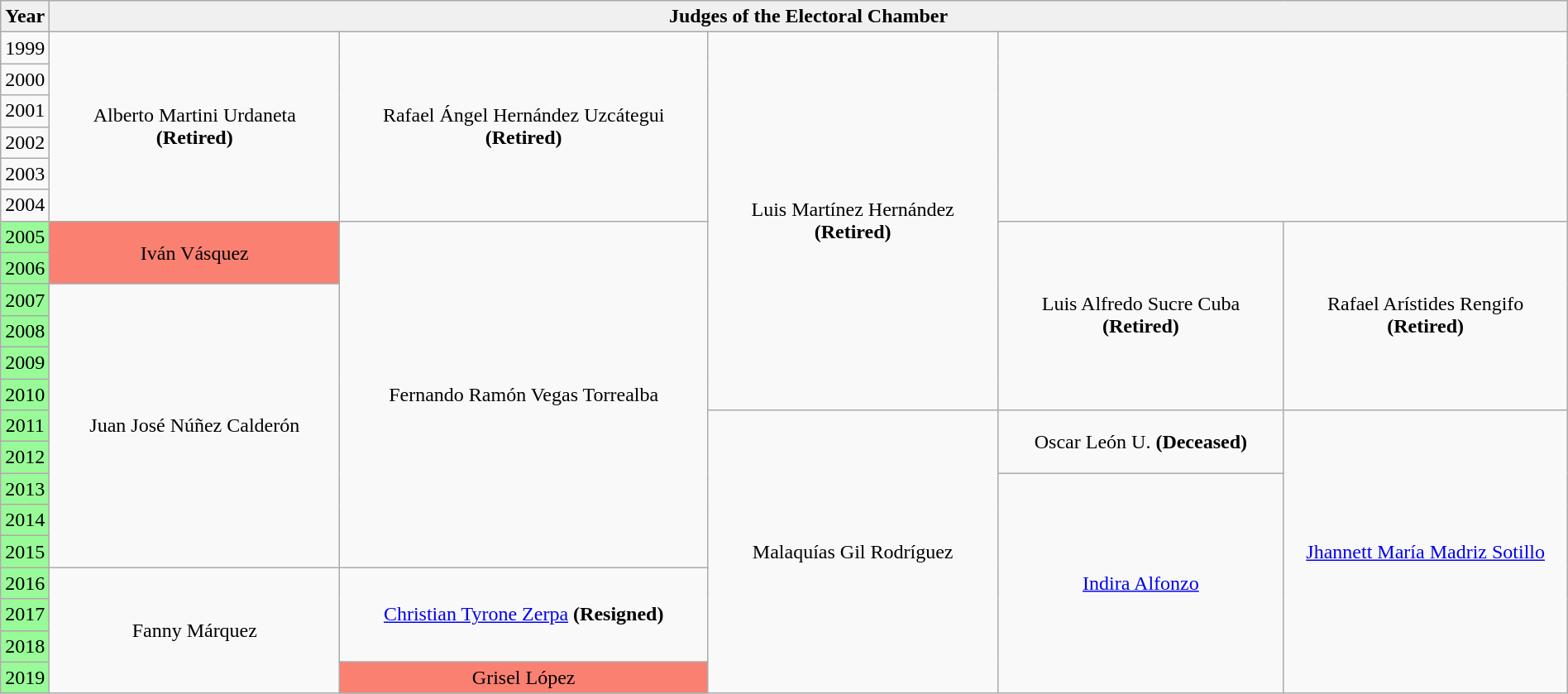<table class="wikitable" style="margin:1em auto; text-align:center">
<tr style="text-align:center; background:#f0f0f0;">
<td><strong>Year</strong></td>
<td colspan="5"><strong>Judges of the Electoral Chamber</strong></td>
</tr>
<tr>
<td>1999</td>
<td rowspan="6">Alberto Martini Urdaneta <strong>(Retired)</strong></td>
<td rowspan="6">Rafael Ángel Hernández Uzcátegui <strong>(Retired)</strong></td>
<td rowspan="12">Luis Martínez Hernández <strong>(Retired)</strong></td>
<td colspan="2" rowspan="6"></td>
</tr>
<tr>
<td>2000</td>
</tr>
<tr>
<td>2001</td>
</tr>
<tr>
<td>2002</td>
</tr>
<tr>
<td>2003</td>
</tr>
<tr>
<td>2004</td>
</tr>
<tr>
<td style="background:#98fb98; text-align:center;">2005</td>
<td style="background:salmon;" rowspan="2">Iván Vásquez</td>
<td rowspan="11">Fernando Ramón Vegas Torrealba</td>
<td rowspan="6">Luis Alfredo Sucre Cuba <strong>(Retired)</strong></td>
<td rowspan="6">Rafael Arístides Rengifo <strong>(Retired)</strong></td>
</tr>
<tr>
<td style="background:#98fb98; text-align:center;">2006</td>
</tr>
<tr>
<td style="background:#98fb98; text-align:center;">2007</td>
<td rowspan="9">Juan José Núñez Calderón</td>
</tr>
<tr>
<td style="background:#98fb98; text-align:center;">2008</td>
</tr>
<tr>
<td style="background:#98fb98; text-align:center;">2009</td>
</tr>
<tr>
<td style="background:#98fb98; text-align:center;">2010</td>
</tr>
<tr>
<td style="background:#98fb98; text-align:center;">2011</td>
<td rowspan="9">Malaquías Gil Rodríguez</td>
<td rowspan="2">Oscar León U. <strong>(Deceased)</strong></td>
<td rowspan="9"><a href='#'>Jhannett María Madriz Sotillo</a></td>
</tr>
<tr>
<td style="background:#98fb98; text-align:center;">2012</td>
</tr>
<tr>
<td style="background:#98fb98; text-align:center;">2013</td>
<td rowspan="7"><a href='#'>Indira Alfonzo</a></td>
</tr>
<tr>
<td style="background:#98fb98; text-align:center;">2014</td>
</tr>
<tr>
<td style="background:#98fb98; text-align:center;">2015</td>
</tr>
<tr>
<td style="background:#98fb98; text-align:center;">2016</td>
<td rowspan="4">Fanny Márquez</td>
<td rowspan="3"><a href='#'>Christian Tyrone Zerpa</a> <strong>(Resigned)</strong></td>
</tr>
<tr>
<td style="background:#98fb98; text-align:center;">2017</td>
</tr>
<tr>
<td style="background:#98fb98; text-align:center;">2018</td>
</tr>
<tr>
<td style="background:#98fb98; text-align:center;">2019</td>
<td style="background:salmon;">Grisel López</td>
</tr>
</table>
